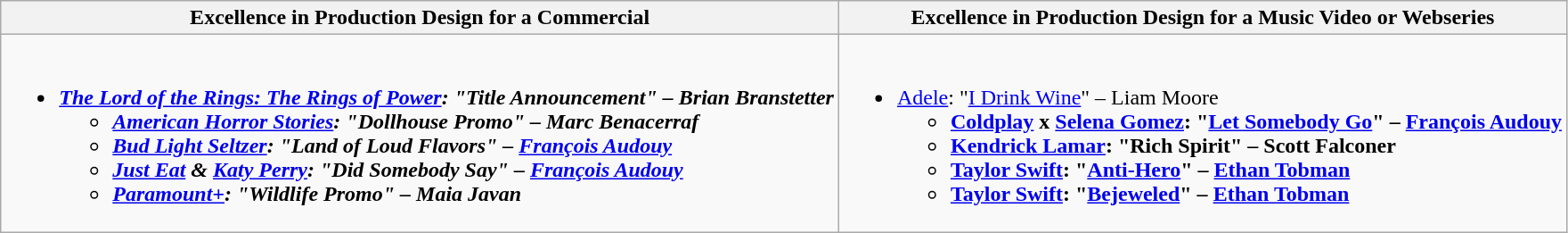<table class=wikitable style="width=100%">
<tr>
<th style="width=50%">Excellence in Production Design for a Commercial</th>
<th style="width=50%">Excellence in Production Design for a Music Video or Webseries</th>
</tr>
<tr>
<td valign="top"><br><ul><li><strong><em><a href='#'>The Lord of the Rings: The Rings of Power</a><em>: "Title Announcement" – Brian Branstetter<strong><ul><li></em><a href='#'>American Horror Stories</a><em>: "Dollhouse Promo" – Marc Benacerraf</li><li><a href='#'>Bud Light Seltzer</a>: "Land of Loud Flavors" – <a href='#'>François Audouy</a></li><li><a href='#'>Just Eat</a> & <a href='#'>Katy Perry</a>: "Did Somebody Say" – <a href='#'>François Audouy</a></li><li><a href='#'>Paramount+</a>: "Wildlife Promo" – Maia Javan</li></ul></li></ul></td>
<td valign="top"><br><ul><li></strong><a href='#'>Adele</a>: "<a href='#'>I Drink Wine</a>" – Liam Moore<strong><ul><li><a href='#'>Coldplay</a> x <a href='#'>Selena Gomez</a>: "<a href='#'>Let Somebody Go</a>" – <a href='#'>François Audouy</a></li><li><a href='#'>Kendrick Lamar</a>: "Rich Spirit" – Scott Falconer</li><li><a href='#'>Taylor Swift</a>: "<a href='#'>Anti-Hero</a>" – <a href='#'>Ethan Tobman</a></li><li><a href='#'>Taylor Swift</a>: "<a href='#'>Bejeweled</a>" – <a href='#'>Ethan Tobman</a></li></ul></li></ul></td>
</tr>
</table>
